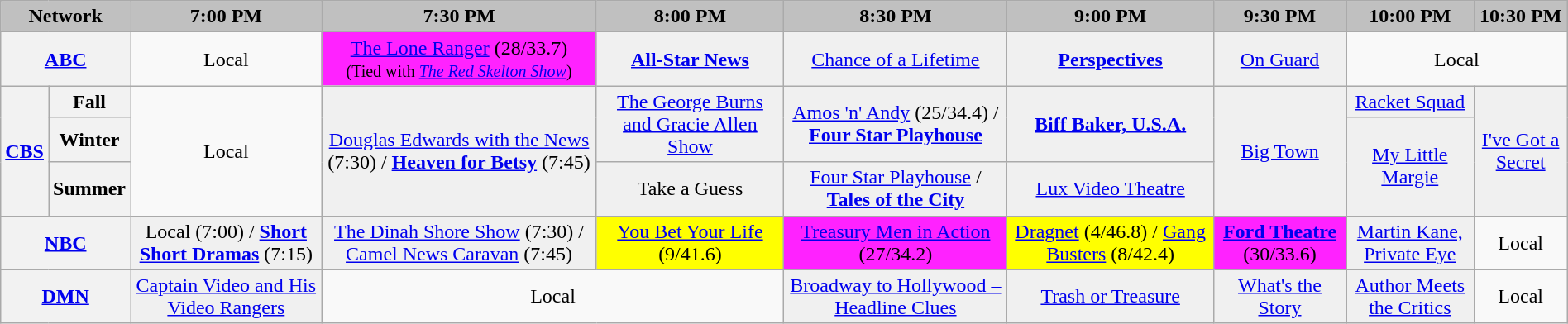<table class="wikitable" style="width:100%;margin-right:0;text-align:center">
<tr>
<th colspan="2" style="background-color:#C0C0C0;text-align:center">Network</th>
<th style="background-color:#C0C0C0;text-align:center">7:00 PM</th>
<th style="background-color:#C0C0C0;text-align:center">7:30 PM</th>
<th style="background-color:#C0C0C0;text-align:center">8:00 PM</th>
<th style="background-color:#C0C0C0;text-align:center">8:30 PM</th>
<th style="background-color:#C0C0C0;text-align:center">9:00 PM</th>
<th style="background-color:#C0C0C0;text-align:center">9:30 PM</th>
<th style="background-color:#C0C0C0;text-align:center">10:00 PM</th>
<th style="background-color:#C0C0C0;text-align:center">10:30 PM</th>
</tr>
<tr>
<th colspan="2" bgcolor="#C0C0C0"><a href='#'>ABC</a></th>
<td>Local</td>
<td bgcolor="#FF22FF"><a href='#'>The Lone Ranger</a> (28/33.7)<br><small>(Tied with <em><a href='#'>The Red Skelton Show</a></em>)</small></td>
<td bgcolor="#F0F0F0"><strong><a href='#'>All-Star News</a></strong></td>
<td bgcolor="#F0F0F0"><a href='#'>Chance of a Lifetime</a></td>
<td bgcolor="#F0F0F0"><strong><a href='#'>Perspectives</a></strong></td>
<td bgcolor="#F0F0F0"><a href='#'>On Guard</a></td>
<td colspan="2">Local</td>
</tr>
<tr>
<th rowspan="3" bgcolor="#C0C0C0"><a href='#'>CBS</a></th>
<th>Fall</th>
<td rowspan="3">Local</td>
<td rowspan="3" bgcolor="#F0F0F0"><a href='#'>Douglas Edwards with the News</a> (7:30) / <strong><a href='#'>Heaven for Betsy</a></strong> (7:45)</td>
<td rowspan="2" bgcolor="#F0F0F0"><a href='#'>The George Burns and Gracie Allen Show</a></td>
<td rowspan="2" bgcolor="#F0F0F0"><span><a href='#'>Amos 'n' Andy</a> (25/34.4)</span> / <strong><a href='#'>Four Star Playhouse</a></strong></td>
<td rowspan="2" bgcolor="#F0F0F0"><strong><a href='#'>Biff Baker, U.S.A.</a></strong></td>
<td rowspan="3" bgcolor="#F0F0F0"><a href='#'>Big Town</a></td>
<td bgcolor="#F0F0F0"><a href='#'>Racket Squad</a></td>
<td rowspan="3" bgcolor="#F0F0F0"><a href='#'>I've Got a Secret</a></td>
</tr>
<tr>
<th>Winter</th>
<td rowspan="2" bgcolor="#F0F0F0"><a href='#'>My Little Margie</a></td>
</tr>
<tr>
<th>Summer</th>
<td bgcolor="#F0F0F0">Take a Guess</td>
<td bgcolor="#F0F0F0"><a href='#'>Four Star Playhouse</a> / <strong><a href='#'>Tales of the City</a></strong></td>
<td bgcolor="#F0F0F0"><a href='#'>Lux Video Theatre</a></td>
</tr>
<tr>
<th colspan="2" bgcolor="#C0C0C0"><a href='#'>NBC</a></th>
<td bgcolor="#F0F0F0">Local (7:00) / <strong><a href='#'>Short Short Dramas</a></strong> (7:15)</td>
<td bgcolor="#F0F0F0"><a href='#'>The Dinah Shore Show</a> (7:30) / <a href='#'>Camel News Caravan</a> (7:45)</td>
<td bgcolor="#FFFF00"><a href='#'>You Bet Your Life</a> (9/41.6)</td>
<td bgcolor="#FF22FF"><a href='#'>Treasury Men in Action</a> (27/34.2)</td>
<td bgcolor="#FFFF00"><a href='#'>Dragnet</a> (4/46.8) / <a href='#'>Gang Busters</a> (8/42.4)</td>
<td bgcolor="#FF22FF"><strong><a href='#'>Ford Theatre</a></strong> (30/33.6)</td>
<td bgcolor="#F0F0F0"><a href='#'>Martin Kane, Private Eye</a></td>
<td>Local</td>
</tr>
<tr>
<th colspan="2" bgcolor="#C0C0C0"><a href='#'>DMN</a></th>
<td bgcolor="#F0F0F0"><a href='#'>Captain Video and His Video Rangers</a></td>
<td colspan="2">Local</td>
<td bgcolor="#F0F0F0"><a href='#'>Broadway to Hollywood – Headline Clues</a></td>
<td bgcolor="#F0F0F0"><a href='#'>Trash or Treasure</a></td>
<td bgcolor="#F0F0F0"><a href='#'>What's the Story</a></td>
<td bgcolor="#F0F0F0"><a href='#'>Author Meets the Critics</a></td>
<td>Local</td>
</tr>
</table>
